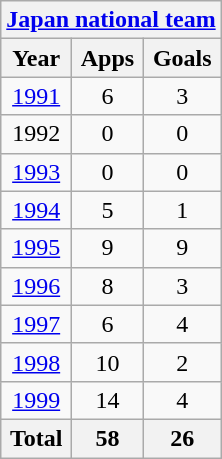<table class="wikitable" style="text-align:center">
<tr>
<th colspan=3><a href='#'>Japan national team</a></th>
</tr>
<tr>
<th>Year</th>
<th>Apps</th>
<th>Goals</th>
</tr>
<tr>
<td><a href='#'>1991</a></td>
<td>6</td>
<td>3</td>
</tr>
<tr>
<td>1992</td>
<td>0</td>
<td>0</td>
</tr>
<tr>
<td><a href='#'>1993</a></td>
<td>0</td>
<td>0</td>
</tr>
<tr>
<td><a href='#'>1994</a></td>
<td>5</td>
<td>1</td>
</tr>
<tr>
<td><a href='#'>1995</a></td>
<td>9</td>
<td>9</td>
</tr>
<tr>
<td><a href='#'>1996</a></td>
<td>8</td>
<td>3</td>
</tr>
<tr>
<td><a href='#'>1997</a></td>
<td>6</td>
<td>4</td>
</tr>
<tr>
<td><a href='#'>1998</a></td>
<td>10</td>
<td>2</td>
</tr>
<tr>
<td><a href='#'>1999</a></td>
<td>14</td>
<td>4</td>
</tr>
<tr>
<th>Total</th>
<th>58</th>
<th>26</th>
</tr>
</table>
